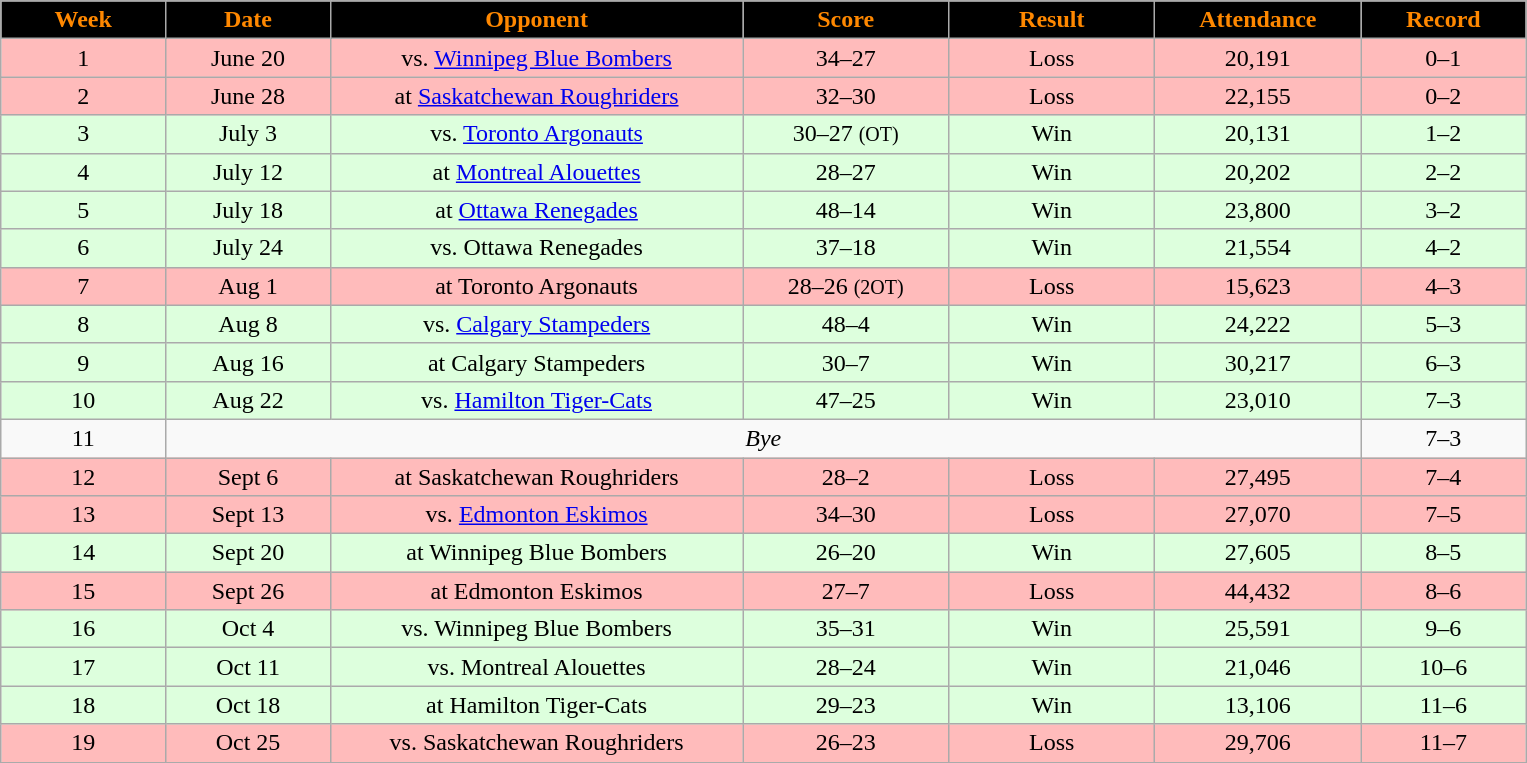<table class="wikitable sortable">
<tr>
<th style="background:black;color:#FF8800;"  width="8%">Week</th>
<th style="background:black;color:#FF8800;"  width="8%">Date</th>
<th style="background:black;color:#FF8800;"  width="20%">Opponent</th>
<th style="background:black;color:#FF8800;"  width="10%">Score</th>
<th style="background:black;color:#FF8800;"  width="10%">Result</th>
<th style="background:black;color:#FF8800;"  width="10%">Attendance</th>
<th style="background:black;color:#FF8800;"  width="8%">Record</th>
</tr>
<tr align="center" bgcolor="ffbbbb">
<td>1</td>
<td>June 20</td>
<td>vs. <a href='#'>Winnipeg Blue Bombers</a></td>
<td>34–27</td>
<td>Loss</td>
<td>20,191</td>
<td>0–1</td>
</tr>
<tr align="center" bgcolor="ffbbbb">
<td>2</td>
<td>June 28</td>
<td>at <a href='#'>Saskatchewan Roughriders</a></td>
<td>32–30</td>
<td>Loss</td>
<td>22,155</td>
<td>0–2</td>
</tr>
<tr align="center" bgcolor="ddffdd">
<td>3</td>
<td>July 3</td>
<td>vs. <a href='#'>Toronto Argonauts</a></td>
<td>30–27 <small>(OT)</small></td>
<td>Win</td>
<td>20,131</td>
<td>1–2</td>
</tr>
<tr align="center" bgcolor="ddffdd">
<td>4</td>
<td>July 12</td>
<td>at <a href='#'>Montreal Alouettes</a></td>
<td>28–27</td>
<td>Win</td>
<td>20,202</td>
<td>2–2</td>
</tr>
<tr align="center" bgcolor="ddffdd">
<td>5</td>
<td>July 18</td>
<td>at <a href='#'>Ottawa Renegades</a></td>
<td>48–14</td>
<td>Win</td>
<td>23,800</td>
<td>3–2</td>
</tr>
<tr align="center" bgcolor="ddffdd">
<td>6</td>
<td>July 24</td>
<td>vs. Ottawa Renegades</td>
<td>37–18</td>
<td>Win</td>
<td>21,554</td>
<td>4–2</td>
</tr>
<tr align="center" bgcolor="ffbbbb">
<td>7</td>
<td>Aug 1</td>
<td>at Toronto Argonauts</td>
<td>28–26 <small>(2OT)</small></td>
<td>Loss</td>
<td>15,623</td>
<td>4–3</td>
</tr>
<tr align="center" bgcolor="ddffdd">
<td>8</td>
<td>Aug 8</td>
<td>vs. <a href='#'>Calgary Stampeders</a></td>
<td>48–4</td>
<td>Win</td>
<td>24,222</td>
<td>5–3</td>
</tr>
<tr align="center" bgcolor="ddffdd">
<td>9</td>
<td>Aug 16</td>
<td>at Calgary Stampeders</td>
<td>30–7</td>
<td>Win</td>
<td>30,217</td>
<td>6–3</td>
</tr>
<tr align="center" bgcolor="ddffdd">
<td>10</td>
<td>Aug 22</td>
<td>vs. <a href='#'>Hamilton Tiger-Cats</a></td>
<td>47–25</td>
<td>Win</td>
<td>23,010</td>
<td>7–3</td>
</tr>
<tr align="center">
<td>11</td>
<td colSpan=5 align="center"><em>Bye</em></td>
<td>7–3</td>
</tr>
<tr align="center" bgcolor="ffbbbb">
<td>12</td>
<td>Sept 6</td>
<td>at Saskatchewan Roughriders</td>
<td>28–2</td>
<td>Loss</td>
<td>27,495</td>
<td>7–4</td>
</tr>
<tr align="center" bgcolor="ffbbbb">
<td>13</td>
<td>Sept 13</td>
<td>vs. <a href='#'>Edmonton Eskimos</a></td>
<td>34–30</td>
<td>Loss</td>
<td>27,070</td>
<td>7–5</td>
</tr>
<tr align="center" bgcolor="ddffdd">
<td>14</td>
<td>Sept 20</td>
<td>at Winnipeg Blue Bombers</td>
<td>26–20</td>
<td>Win</td>
<td>27,605</td>
<td>8–5</td>
</tr>
<tr align="center" bgcolor="ffbbbb">
<td>15</td>
<td>Sept 26</td>
<td>at Edmonton Eskimos</td>
<td>27–7</td>
<td>Loss</td>
<td>44,432</td>
<td>8–6</td>
</tr>
<tr align="center" bgcolor="ddffdd">
<td>16</td>
<td>Oct 4</td>
<td>vs. Winnipeg Blue Bombers</td>
<td>35–31</td>
<td>Win</td>
<td>25,591</td>
<td>9–6</td>
</tr>
<tr align="center" bgcolor="ddffdd">
<td>17</td>
<td>Oct 11</td>
<td>vs. Montreal Alouettes</td>
<td>28–24</td>
<td>Win</td>
<td>21,046</td>
<td>10–6</td>
</tr>
<tr align="center" bgcolor="ddffdd">
<td>18</td>
<td>Oct 18</td>
<td>at Hamilton Tiger-Cats</td>
<td>29–23</td>
<td>Win</td>
<td>13,106</td>
<td>11–6</td>
</tr>
<tr align="center" bgcolor="ffbbbb">
<td>19</td>
<td>Oct 25</td>
<td>vs. Saskatchewan Roughriders</td>
<td>26–23</td>
<td>Loss</td>
<td>29,706</td>
<td>11–7</td>
</tr>
<tr>
</tr>
</table>
